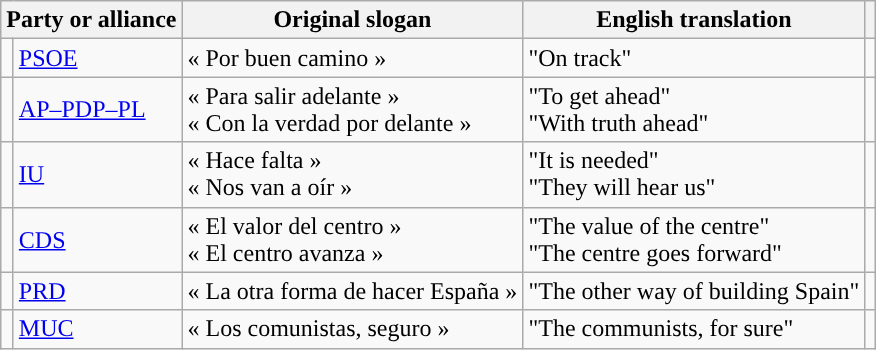<table class="wikitable" style="text-align:left;">
<tr>
<th style="text-align:left;" colspan="2">Party or alliance</th>
<th>Original slogan</th>
<th>English translation</th>
<th></th>
</tr>
<tr>
<td width="1" style="color:inherit;background:"></td>
<td><a href='#'>PSOE</a></td>
<td>« Por buen camino »</td>
<td>"On track"</td>
<td></td>
</tr>
<tr>
<td style="color:inherit;background:"></td>
<td><a href='#'>AP–PDP–PL</a></td>
<td>« Para salir adelante »<br>« Con la verdad por delante »</td>
<td>"To get ahead"<br>"With truth ahead"</td>
<td></td>
</tr>
<tr>
<td style="color:inherit;background:"></td>
<td><a href='#'>IU</a></td>
<td>« Hace falta »<br>« Nos van a oír »</td>
<td>"It is needed"<br>"They will hear us"</td>
<td></td>
</tr>
<tr>
<td style="color:inherit;background:"></td>
<td><a href='#'>CDS</a></td>
<td>« El valor del centro »<br>« El centro avanza »</td>
<td>"The value of the centre"<br>"The centre goes forward"</td>
<td></td>
</tr>
<tr>
<td style="color:inherit;background:"></td>
<td><a href='#'>PRD</a></td>
<td>« La otra forma de hacer España »</td>
<td>"The other way of building Spain"</td>
<td></td>
</tr>
<tr>
<td style="color:inherit;background:"></td>
<td><a href='#'>MUC</a></td>
<td>« Los comunistas, seguro »</td>
<td>"The communists, for sure"</td>
<td></td>
</tr>
</table>
